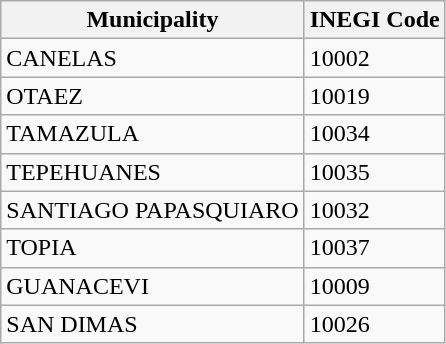<table class="wikitable">
<tr>
<th>Municipality</th>
<th>INEGI Code</th>
</tr>
<tr>
<td>CANELAS</td>
<td>10002</td>
</tr>
<tr>
<td>OTAEZ</td>
<td>10019</td>
</tr>
<tr>
<td>TAMAZULA</td>
<td>10034</td>
</tr>
<tr>
<td>TEPEHUANES</td>
<td>10035</td>
</tr>
<tr>
<td>SANTIAGO PAPASQUIARO</td>
<td>10032</td>
</tr>
<tr>
<td>TOPIA</td>
<td>10037</td>
</tr>
<tr>
<td>GUANACEVI</td>
<td>10009</td>
</tr>
<tr>
<td>SAN DIMAS</td>
<td>10026</td>
</tr>
</table>
